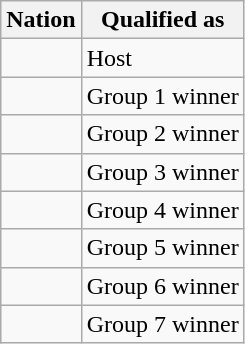<table class="wikitable">
<tr>
<th>Nation</th>
<th>Qualified as</th>
</tr>
<tr>
<td></td>
<td>Host</td>
</tr>
<tr>
<td></td>
<td>Group 1 winner</td>
</tr>
<tr>
<td></td>
<td>Group 2 winner</td>
</tr>
<tr>
<td></td>
<td>Group 3 winner</td>
</tr>
<tr>
<td></td>
<td>Group 4 winner</td>
</tr>
<tr>
<td></td>
<td>Group 5 winner</td>
</tr>
<tr>
<td></td>
<td>Group 6 winner</td>
</tr>
<tr>
<td></td>
<td>Group 7 winner</td>
</tr>
</table>
